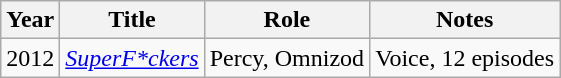<table class="wikitable sortable">
<tr>
<th>Year</th>
<th>Title</th>
<th>Role</th>
<th class="unsortable">Notes</th>
</tr>
<tr>
<td>2012</td>
<td><em><a href='#'>SuperF*ckers</a></em></td>
<td>Percy, Omnizod</td>
<td>Voice, 12 episodes</td>
</tr>
</table>
